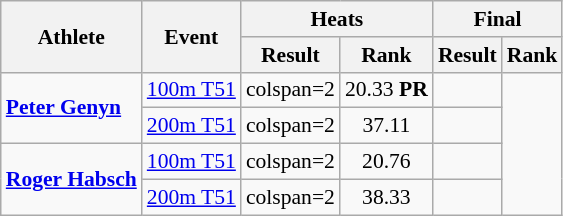<table class=wikitable style="font-size:90%">
<tr>
<th rowspan="2">Athlete</th>
<th rowspan="2">Event</th>
<th colspan="2">Heats</th>
<th colspan="2">Final</th>
</tr>
<tr>
<th>Result</th>
<th>Rank</th>
<th>Result</th>
<th>Rank</th>
</tr>
<tr align=center>
<td align=left rowspan=2><strong><a href='#'>Peter Genyn</a></strong></td>
<td align=left><a href='#'>100m T51</a></td>
<td>colspan=2 </td>
<td>20.33 <strong>PR</strong></td>
<td></td>
</tr>
<tr align=center>
<td align=left><a href='#'>200m T51</a></td>
<td>colspan=2 </td>
<td>37.11</td>
<td></td>
</tr>
<tr align=center>
<td align=left rowspan=2><strong><a href='#'>Roger Habsch</a></strong></td>
<td align=left><a href='#'>100m T51</a></td>
<td>colspan=2 </td>
<td>20.76</td>
<td></td>
</tr>
<tr align=center>
<td align=left><a href='#'>200m T51</a></td>
<td>colspan=2 </td>
<td>38.33</td>
<td></td>
</tr>
</table>
